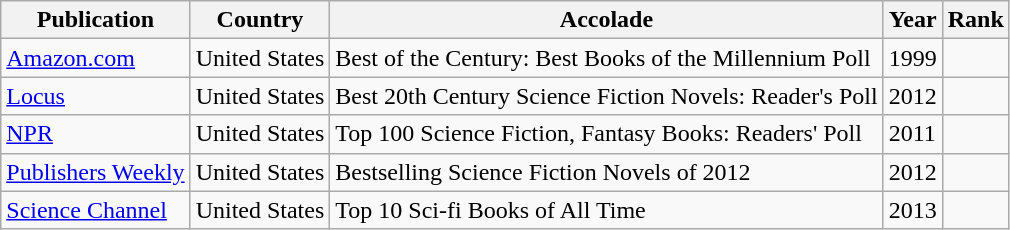<table class="wikitable sortable">
<tr>
<th>Publication</th>
<th>Country</th>
<th>Accolade</th>
<th>Year</th>
<th style="text-align:center;">Rank</th>
</tr>
<tr>
<td><a href='#'>Amazon.com</a></td>
<td>United States</td>
<td>Best of the Century: Best Books of the Millennium Poll</td>
<td>1999</td>
<td></td>
</tr>
<tr>
<td><a href='#'>Locus</a></td>
<td>United States</td>
<td>Best 20th Century Science Fiction Novels: Reader's Poll</td>
<td>2012</td>
<td></td>
</tr>
<tr>
<td><a href='#'>NPR</a></td>
<td>United States</td>
<td>Top 100 Science Fiction, Fantasy Books: Readers' Poll</td>
<td>2011</td>
<td></td>
</tr>
<tr>
<td><a href='#'>Publishers Weekly</a></td>
<td>United States</td>
<td>Bestselling Science Fiction Novels of 2012</td>
<td>2012</td>
<td></td>
</tr>
<tr>
<td><a href='#'>Science Channel</a></td>
<td>United States</td>
<td>Top 10 Sci-fi Books of All Time</td>
<td>2013</td>
<td></td>
</tr>
</table>
